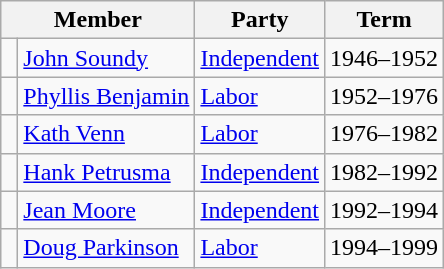<table class="wikitable">
<tr>
<th colspan="2">Member</th>
<th>Party</th>
<th>Term</th>
</tr>
<tr>
<td> </td>
<td><a href='#'>John Soundy</a></td>
<td><a href='#'>Independent</a></td>
<td>1946–1952</td>
</tr>
<tr>
<td> </td>
<td><a href='#'>Phyllis Benjamin</a></td>
<td><a href='#'>Labor</a></td>
<td>1952–1976</td>
</tr>
<tr>
<td> </td>
<td><a href='#'>Kath Venn</a></td>
<td><a href='#'>Labor</a></td>
<td>1976–1982</td>
</tr>
<tr>
<td> </td>
<td><a href='#'>Hank Petrusma</a></td>
<td><a href='#'>Independent</a></td>
<td>1982–1992</td>
</tr>
<tr>
<td> </td>
<td><a href='#'>Jean Moore</a></td>
<td><a href='#'>Independent</a></td>
<td>1992–1994</td>
</tr>
<tr>
<td> </td>
<td><a href='#'>Doug Parkinson</a></td>
<td><a href='#'>Labor</a></td>
<td>1994–1999</td>
</tr>
</table>
